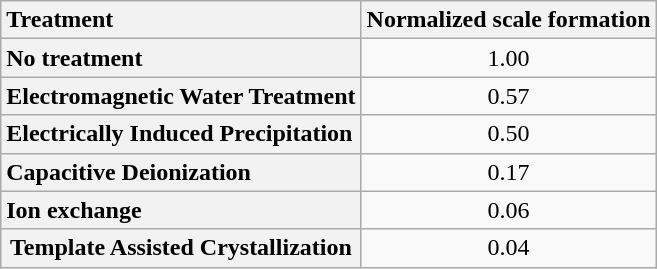<table class="wikitable sortable" style="text-align:center">
<tr>
<th style="text-align:left">Treatment</th>
<th>Normalized scale formation</th>
</tr>
<tr>
<th style="text-align:left">No treatment</th>
<td>1.00</td>
</tr>
<tr>
<th style="text-align:left">Electromagnetic Water Treatment</th>
<td>0.57</td>
</tr>
<tr>
<th style="text-align:left">Electrically Induced Precipitation</th>
<td>0.50</td>
</tr>
<tr>
<th style="text-align:left">Capacitive Deionization</th>
<td>0.17</td>
</tr>
<tr>
<th style="text-align:left">Ion exchange</th>
<td>0.06</td>
</tr>
<tr>
<th>Template Assisted Crystallization</th>
<td>0.04</td>
</tr>
</table>
